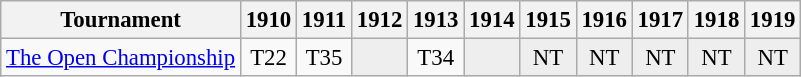<table class="wikitable" style="font-size:95%;text-align:center;">
<tr>
<th>Tournament</th>
<th>1910</th>
<th>1911</th>
<th>1912</th>
<th>1913</th>
<th>1914</th>
<th>1915</th>
<th>1916</th>
<th>1917</th>
<th>1918</th>
<th>1919</th>
</tr>
<tr>
<td align="left"><a href='#'>The Open Championship</a></td>
<td>T22</td>
<td>T35</td>
<td style="background:#eee;"></td>
<td>T34</td>
<td style="background:#eee;"></td>
<td style="background:#eee;">NT</td>
<td style="background:#eee;">NT</td>
<td style="background:#eee;">NT</td>
<td style="background:#eee;">NT</td>
<td style="background:#eee;">NT</td>
</tr>
</table>
